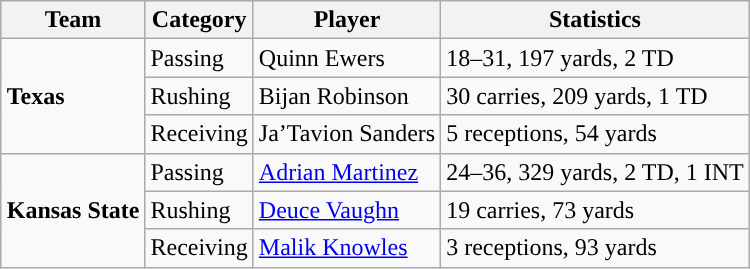<table class="wikitable" style="float: right;">
<tr>
<th>Team</th>
<th>Category</th>
<th>Player</th>
<th>Statistics</th>
</tr>
<tr>
<td rowspan=3><strong>Texas</strong></td>
<td>Passing</td>
<td>Quinn Ewers</td>
<td>18–31, 197 yards, 2 TD</td>
</tr>
<tr>
<td>Rushing</td>
<td>Bijan Robinson</td>
<td>30 carries, 209 yards, 1 TD</td>
</tr>
<tr>
<td>Receiving</td>
<td>Ja’Tavion Sanders</td>
<td>5 receptions, 54 yards</td>
</tr>
<tr>
<td rowspan=3><strong>Kansas State</strong></td>
<td>Passing</td>
<td><a href='#'>Adrian Martinez</a></td>
<td>24–36, 329 yards, 2 TD, 1 INT</td>
</tr>
<tr>
<td>Rushing</td>
<td><a href='#'>Deuce Vaughn</a></td>
<td>19 carries, 73 yards</td>
</tr>
<tr>
<td>Receiving</td>
<td><a href='#'>Malik Knowles</a></td>
<td>3 receptions, 93 yards</td>
</tr>
</table>
